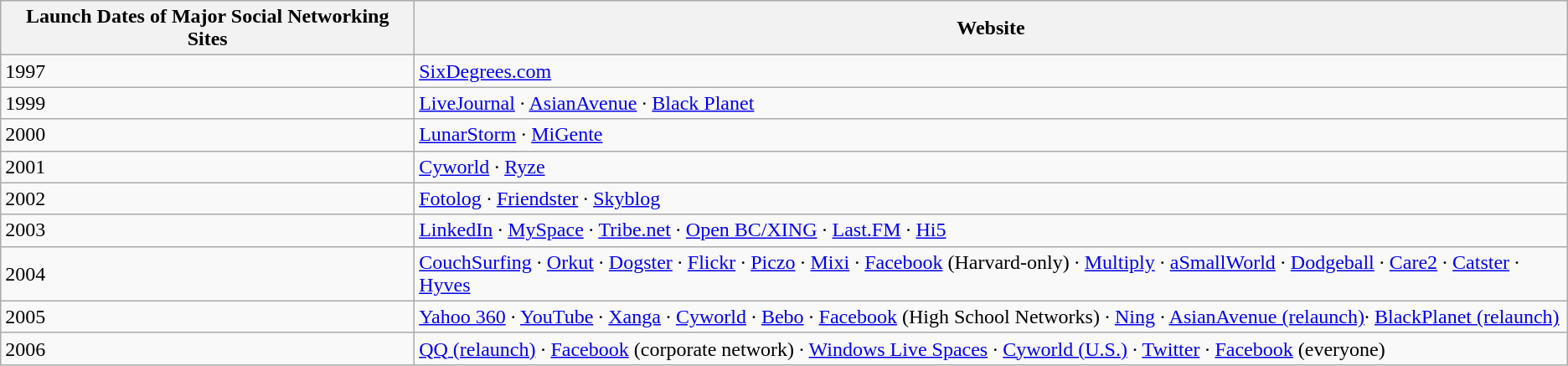<table class="wikitable">
<tr>
<th>Launch Dates of Major Social Networking Sites</th>
<th>Website</th>
</tr>
<tr>
<td>1997</td>
<td><a href='#'>SixDegrees.com</a></td>
</tr>
<tr>
<td>1999</td>
<td><a href='#'>LiveJournal</a> · <a href='#'>AsianAvenue</a> · <a href='#'>Black Planet</a></td>
</tr>
<tr>
<td>2000</td>
<td><a href='#'>LunarStorm</a> · <a href='#'>MiGente</a></td>
</tr>
<tr>
<td>2001</td>
<td><a href='#'>Cyworld</a> · <a href='#'>Ryze</a></td>
</tr>
<tr>
<td>2002</td>
<td><a href='#'>Fotolog</a> · <a href='#'>Friendster</a> · <a href='#'>Skyblog</a></td>
</tr>
<tr>
<td>2003</td>
<td><a href='#'>LinkedIn</a> · <a href='#'>MySpace</a> · <a href='#'>Tribe.net</a> · <a href='#'>Open BC/XING</a> · <a href='#'>Last.FM</a> · <a href='#'>Hi5</a></td>
</tr>
<tr>
<td>2004</td>
<td><a href='#'>CouchSurfing</a> · <a href='#'>Orkut</a> · <a href='#'>Dogster</a> · <a href='#'>Flickr</a> · <a href='#'>Piczo</a> · <a href='#'>Mixi</a> · <a href='#'>Facebook</a> (Harvard-only) · <a href='#'>Multiply</a> · <a href='#'>aSmallWorld</a> · <a href='#'>Dodgeball</a> · <a href='#'>Care2</a> · <a href='#'>Catster</a> · <a href='#'>Hyves</a></td>
</tr>
<tr>
<td>2005</td>
<td><a href='#'>Yahoo 360</a> · <a href='#'>YouTube</a> · <a href='#'>Xanga</a> · <a href='#'>Cyworld</a> · <a href='#'>Bebo</a> · <a href='#'>Facebook</a> (High School Networks) · <a href='#'>Ning</a> · <a href='#'>AsianAvenue (relaunch)</a>· <a href='#'>BlackPlanet (relaunch)</a></td>
</tr>
<tr>
<td>2006</td>
<td><a href='#'>QQ (relaunch)</a> · <a href='#'>Facebook</a> (corporate network) · <a href='#'>Windows Live Spaces</a> · <a href='#'>Cyworld (U.S.)</a> · <a href='#'>Twitter</a> · <a href='#'>Facebook</a> (everyone)</td>
</tr>
</table>
